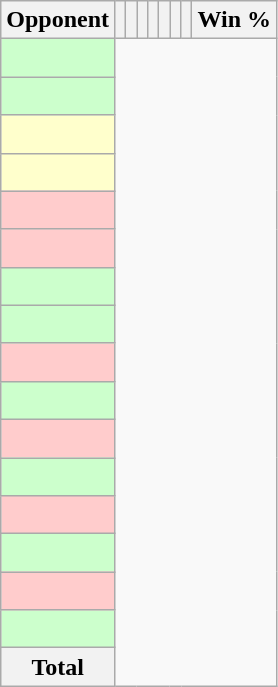<table class="wikitable sortable collapsible collapsed" style="text-align: center;">
<tr>
<th>Opponent</th>
<th></th>
<th></th>
<th></th>
<th></th>
<th></th>
<th></th>
<th></th>
<th>Win %</th>
</tr>
<tr bgcolor=#CCFFCC>
<td align="left"><br></td>
</tr>
<tr bgcolor=#CCFFCC>
<td align="left"><br></td>
</tr>
<tr bgcolor=#FFFFCC>
<td align="left"><br></td>
</tr>
<tr bgcolor=#FFFFCC>
<td align="left"><br></td>
</tr>
<tr bgcolor=#FFCCCC>
<td align="left"><br></td>
</tr>
<tr bgcolor=#FFCCCC>
<td align="left"><br></td>
</tr>
<tr bgcolor=#CCFFCC>
<td align="left"><br></td>
</tr>
<tr bgcolor=#CCFFCC>
<td align="left"><br></td>
</tr>
<tr bgcolor=#FFCCCC>
<td align="left"><br></td>
</tr>
<tr bgcolor=#CCFFCC>
<td align="left"><br></td>
</tr>
<tr bgcolor=#FFCCCC>
<td align="left"><br></td>
</tr>
<tr bgcolor=#CCFFCC>
<td align="left"><br></td>
</tr>
<tr bgcolor=#FFCCCC>
<td align="left"><br></td>
</tr>
<tr bgcolor=#CCFFCC>
<td align="left"><br></td>
</tr>
<tr bgcolor=#FFCCCC>
<td align="left"><br></td>
</tr>
<tr bgcolor=#CCFFCC>
<td align="left"><br></td>
</tr>
<tr class="sortbottom">
<th>Total<br></th>
</tr>
</table>
